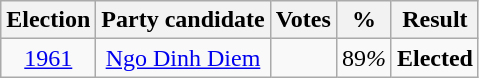<table class="wikitable" style="text-align:center">
<tr>
<th>Election</th>
<th>Party candidate</th>
<th>Votes</th>
<th>%</th>
<th>Result</th>
</tr>
<tr>
<td><a href='#'>1961</a></td>
<td><a href='#'>Ngo Dinh Diem</a></td>
<td></td>
<td>89<em>%</em></td>
<td><strong>Elected</strong> </td>
</tr>
</table>
